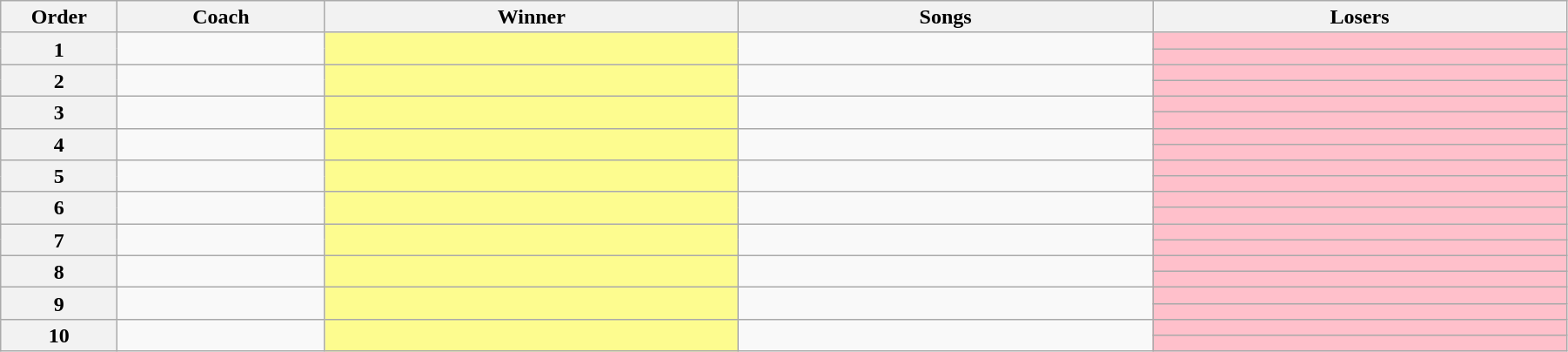<table class="wikitable" style="text-align:center; line-height:17px; width:95%">
<tr>
<th width="02%">Order</th>
<th width="05%">Coach</th>
<th width="10%">Winner</th>
<th width="10%">Songs</th>
<th width="10%">Losers</th>
</tr>
<tr>
<th rowspan="2">1</th>
<td rowspan="2"></td>
<td rowspan="2" style="background:#fdfc8f"></td>
<td rowspan="2"></td>
<td style="background:pink"></td>
</tr>
<tr>
<td style="background:pink"></td>
</tr>
<tr>
<th rowspan="2">2</th>
<td rowspan="2"></td>
<td rowspan="2" style="background:#fdfc8f"></td>
<td rowspan="2"></td>
<td style="background:pink"></td>
</tr>
<tr>
<td style="background:pink"></td>
</tr>
<tr>
<th rowspan="2">3</th>
<td rowspan="2"></td>
<td rowspan="2" style="background:#fdfc8f"></td>
<td rowspan="2"></td>
<td style="background:pink"></td>
</tr>
<tr>
<td style="background:pink"></td>
</tr>
<tr>
<th rowspan="2">4</th>
<td rowspan="2"></td>
<td rowspan="2" style="background:#fdfc8f"></td>
<td rowspan="2"></td>
<td style="background:pink"></td>
</tr>
<tr>
<td style="background:pink"></td>
</tr>
<tr>
<th rowspan="2">5</th>
<td rowspan="2"></td>
<td rowspan="2" style="background:#fdfc8f"></td>
<td rowspan="2"></td>
<td style="background:pink"></td>
</tr>
<tr>
<td style="background:pink"></td>
</tr>
<tr>
<th rowspan="2">6</th>
<td rowspan="2"></td>
<td rowspan="2" style="background:#fdfc8f"></td>
<td rowspan="2"></td>
<td style="background:pink"></td>
</tr>
<tr>
<td style="background:pink"></td>
</tr>
<tr>
<th rowspan="2">7</th>
<td rowspan="2"></td>
<td rowspan="2" style="background:#fdfc8f"></td>
<td rowspan="2"></td>
<td style="background:pink"></td>
</tr>
<tr>
<td style="background:pink"></td>
</tr>
<tr>
<th rowspan="2">8</th>
<td rowspan="2"></td>
<td rowspan="2" style="background:#fdfc8f"></td>
<td rowspan="2"></td>
<td style="background:pink"></td>
</tr>
<tr>
<td style="background:pink"></td>
</tr>
<tr>
<th rowspan="2">9</th>
<td rowspan="2"></td>
<td rowspan="2" style="background:#fdfc8f"></td>
<td rowspan="2"></td>
<td style="background:pink"></td>
</tr>
<tr>
<td style="background:pink"></td>
</tr>
<tr>
<th rowspan="2">10</th>
<td rowspan="2"></td>
<td rowspan="2" style="background:#fdfc8f"></td>
<td rowspan="2"></td>
<td style="background:pink"></td>
</tr>
<tr>
<td style="background:pink"></td>
</tr>
</table>
